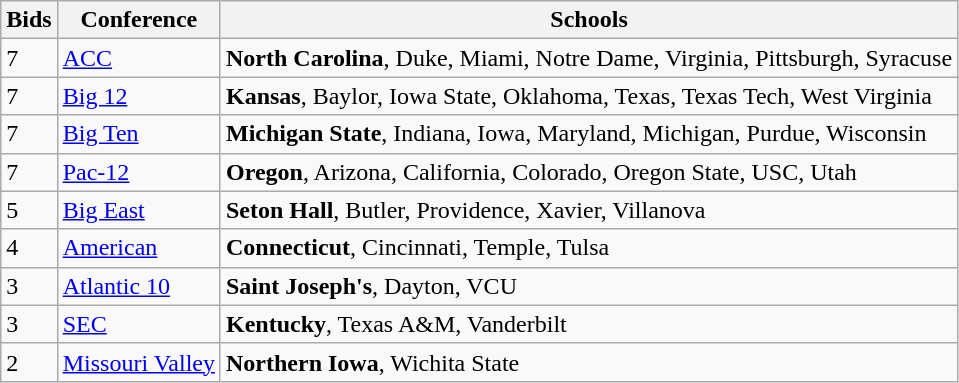<table class="wikitable">
<tr>
<th>Bids</th>
<th>Conference</th>
<th>Schools</th>
</tr>
<tr>
<td>7</td>
<td><a href='#'>ACC</a></td>
<td><strong>North Carolina</strong>, Duke, Miami, Notre Dame, Virginia, Pittsburgh, Syracuse</td>
</tr>
<tr>
<td>7</td>
<td><a href='#'>Big 12</a></td>
<td><strong>Kansas</strong>, Baylor, Iowa State, Oklahoma, Texas, Texas Tech, West Virginia</td>
</tr>
<tr>
<td>7</td>
<td><a href='#'>Big Ten</a></td>
<td><strong>Michigan State</strong>, Indiana, Iowa, Maryland, Michigan, Purdue, Wisconsin</td>
</tr>
<tr>
<td>7</td>
<td><a href='#'>Pac-12</a></td>
<td><strong>Oregon</strong>, Arizona, California, Colorado, Oregon State, USC, Utah</td>
</tr>
<tr>
<td>5</td>
<td><a href='#'>Big East</a></td>
<td><strong>Seton Hall</strong>, Butler, Providence, Xavier, Villanova</td>
</tr>
<tr>
<td>4</td>
<td><a href='#'>American</a></td>
<td><strong>Connecticut</strong>, Cincinnati, Temple, Tulsa</td>
</tr>
<tr>
<td>3</td>
<td><a href='#'>Atlantic 10</a></td>
<td><strong>Saint Joseph's</strong>, Dayton, VCU</td>
</tr>
<tr>
<td>3</td>
<td><a href='#'>SEC</a></td>
<td><strong>Kentucky</strong>, Texas A&M, Vanderbilt</td>
</tr>
<tr>
<td>2</td>
<td><a href='#'>Missouri Valley</a></td>
<td><strong>Northern Iowa</strong>, Wichita State</td>
</tr>
</table>
